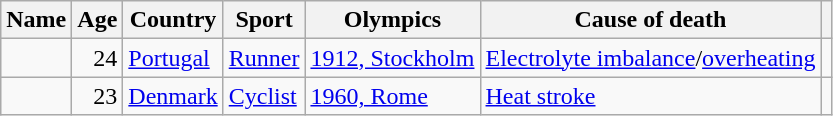<table class="wikitable sortable">
<tr>
<th>Name</th>
<th data-sort-type="number">Age</th>
<th>Country</th>
<th>Sport</th>
<th>Olympics</th>
<th class="unsortable">Cause of death</th>
<th></th>
</tr>
<tr>
<td></td>
<td style="text-align:right;">24</td>
<td><a href='#'>Portugal</a></td>
<td><a href='#'>Runner</a></td>
<td><a href='#'>1912, Stockholm</a></td>
<td><a href='#'>Electrolyte imbalance</a>/<a href='#'>overheating</a></td>
<td style="text-align:center;"></td>
</tr>
<tr>
<td></td>
<td style="text-align:right;">23</td>
<td><a href='#'>Denmark</a></td>
<td><a href='#'>Cyclist</a></td>
<td><a href='#'>1960, Rome</a></td>
<td><a href='#'>Heat stroke</a></td>
<td style="text-align:center;"></td>
</tr>
</table>
